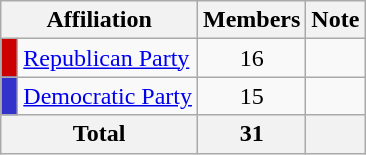<table class="wikitable">
<tr>
<th colspan="2" align="center" valign="bottom">Affiliation</th>
<th valign="bottom">Members</th>
<th valign="bottom">Note</th>
</tr>
<tr>
<td bgcolor="#CC0000"> </td>
<td><a href='#'>Republican Party</a></td>
<td align="center">16</td>
<td></td>
</tr>
<tr>
<td bgcolor="#3333CC"> </td>
<td><a href='#'>Democratic Party</a></td>
<td align="center">15</td>
<td></td>
</tr>
<tr>
<th colspan="2" align="center"><strong>Total</strong></th>
<th align="center"><strong>31</strong></th>
<th></th>
</tr>
</table>
